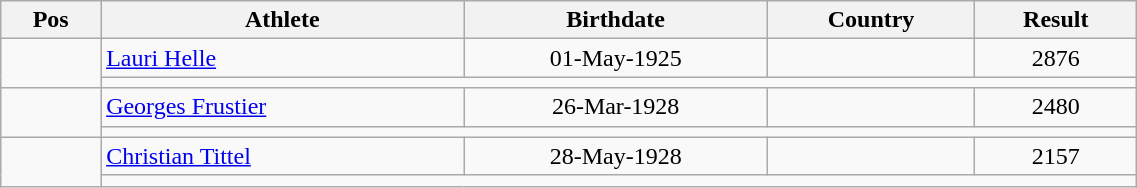<table class="wikitable"  style="text-align:center; width:60%;">
<tr>
<th>Pos</th>
<th>Athlete</th>
<th>Birthdate</th>
<th>Country</th>
<th>Result</th>
</tr>
<tr>
<td align=center rowspan=2></td>
<td align=left><a href='#'>Lauri Helle</a></td>
<td>01-May-1925</td>
<td align=left></td>
<td>2876</td>
</tr>
<tr>
<td colspan=4></td>
</tr>
<tr>
<td align=center rowspan=2></td>
<td align=left><a href='#'>Georges Frustier</a></td>
<td>26-Mar-1928</td>
<td align=left></td>
<td>2480</td>
</tr>
<tr>
<td colspan=4></td>
</tr>
<tr>
<td align=center rowspan=2></td>
<td align=left><a href='#'>Christian Tittel</a></td>
<td>28-May-1928</td>
<td align=left></td>
<td>2157</td>
</tr>
<tr>
<td colspan=4></td>
</tr>
</table>
